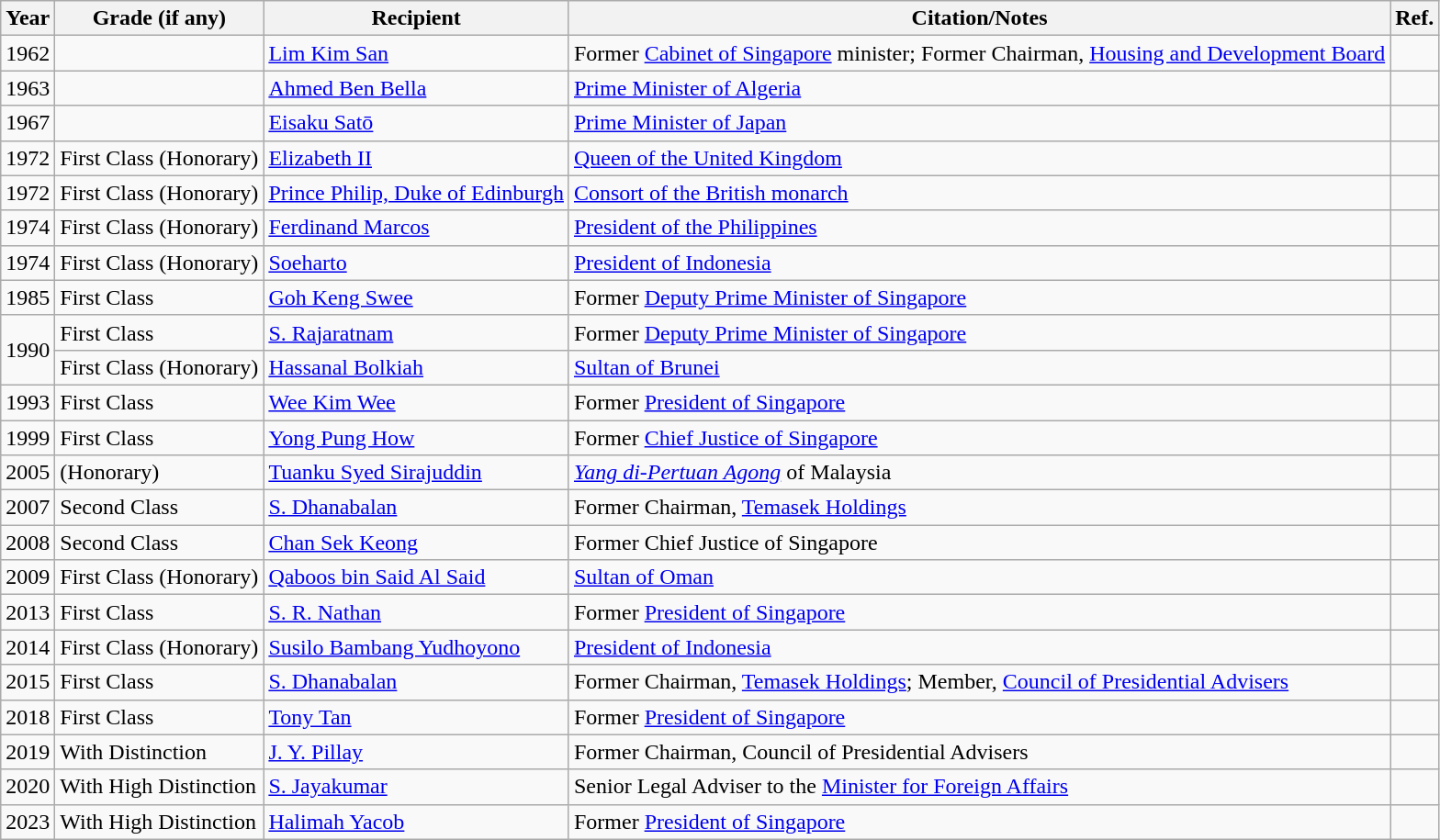<table class="wikitable">
<tr>
<th>Year</th>
<th>Grade (if any)</th>
<th>Recipient</th>
<th>Citation/Notes</th>
<th>Ref.</th>
</tr>
<tr>
<td>1962</td>
<td></td>
<td><a href='#'>Lim Kim San</a></td>
<td>Former <a href='#'>Cabinet of Singapore</a> minister; Former Chairman, <a href='#'>Housing and Development Board</a></td>
<td></td>
</tr>
<tr>
<td>1963</td>
<td></td>
<td><a href='#'>Ahmed Ben Bella</a></td>
<td><a href='#'>Prime Minister of Algeria</a></td>
<td></td>
</tr>
<tr>
<td>1967</td>
<td></td>
<td><a href='#'>Eisaku Satō</a></td>
<td><a href='#'>Prime Minister of Japan</a></td>
<td></td>
</tr>
<tr>
<td>1972</td>
<td>First Class (Honorary)</td>
<td><a href='#'>Elizabeth II</a></td>
<td><a href='#'>Queen of the United Kingdom</a></td>
<td></td>
</tr>
<tr>
<td>1972</td>
<td>First Class (Honorary)</td>
<td><a href='#'>Prince Philip, Duke of Edinburgh</a></td>
<td><a href='#'>Consort of the British monarch</a></td>
<td></td>
</tr>
<tr>
<td>1974</td>
<td>First Class (Honorary)</td>
<td><a href='#'>Ferdinand Marcos</a></td>
<td><a href='#'>President of the Philippines</a></td>
<td></td>
</tr>
<tr>
<td>1974</td>
<td>First Class (Honorary)</td>
<td><a href='#'>Soeharto</a></td>
<td><a href='#'>President of Indonesia</a></td>
<td></td>
</tr>
<tr>
<td>1985</td>
<td>First Class</td>
<td><a href='#'>Goh Keng Swee</a></td>
<td>Former <a href='#'>Deputy Prime Minister of Singapore</a></td>
<td></td>
</tr>
<tr>
<td rowspan="2">1990</td>
<td>First Class</td>
<td><a href='#'>S. Rajaratnam</a></td>
<td>Former <a href='#'>Deputy Prime Minister of Singapore</a></td>
<td></td>
</tr>
<tr>
<td>First Class (Honorary)</td>
<td><a href='#'>Hassanal Bolkiah</a></td>
<td><a href='#'>Sultan of Brunei</a></td>
<td></td>
</tr>
<tr>
<td>1993</td>
<td>First Class</td>
<td><a href='#'>Wee Kim Wee</a></td>
<td>Former <a href='#'>President of Singapore</a></td>
<td></td>
</tr>
<tr>
<td>1999</td>
<td>First Class</td>
<td><a href='#'>Yong Pung How</a></td>
<td>Former <a href='#'>Chief Justice of Singapore</a></td>
<td></td>
</tr>
<tr>
<td>2005</td>
<td>(Honorary)</td>
<td><a href='#'>Tuanku Syed Sirajuddin</a></td>
<td><em><a href='#'>Yang di-Pertuan Agong</a></em> of Malaysia</td>
<td></td>
</tr>
<tr>
<td>2007</td>
<td>Second Class</td>
<td><a href='#'>S. Dhanabalan</a></td>
<td>Former Chairman, <a href='#'>Temasek Holdings</a></td>
<td></td>
</tr>
<tr>
<td>2008</td>
<td>Second Class</td>
<td><a href='#'>Chan Sek Keong</a></td>
<td>Former Chief Justice of Singapore</td>
<td></td>
</tr>
<tr>
<td>2009</td>
<td>First Class (Honorary)</td>
<td><a href='#'>Qaboos bin Said Al Said</a></td>
<td><a href='#'>Sultan of Oman</a></td>
<td></td>
</tr>
<tr>
<td>2013</td>
<td>First Class</td>
<td><a href='#'>S. R. Nathan</a></td>
<td>Former <a href='#'>President of Singapore</a></td>
<td></td>
</tr>
<tr>
<td>2014</td>
<td>First Class (Honorary)</td>
<td><a href='#'>Susilo Bambang Yudhoyono</a></td>
<td><a href='#'>President of Indonesia</a></td>
<td></td>
</tr>
<tr>
<td>2015</td>
<td>First Class</td>
<td><a href='#'>S. Dhanabalan</a></td>
<td>Former Chairman, <a href='#'>Temasek Holdings</a>; Member, <a href='#'>Council of Presidential Advisers</a></td>
<td></td>
</tr>
<tr>
<td>2018</td>
<td>First Class</td>
<td><a href='#'>Tony Tan</a></td>
<td>Former <a href='#'>President of Singapore</a></td>
<td></td>
</tr>
<tr>
<td>2019</td>
<td>With Distinction</td>
<td><a href='#'>J. Y. Pillay</a></td>
<td>Former Chairman, Council of Presidential Advisers</td>
<td></td>
</tr>
<tr>
<td>2020</td>
<td>With High Distinction</td>
<td><a href='#'>S. Jayakumar</a></td>
<td>Senior Legal Adviser to the <a href='#'>Minister for Foreign Affairs</a></td>
<td></td>
</tr>
<tr>
<td>2023</td>
<td>With High Distinction</td>
<td><a href='#'>Halimah Yacob</a></td>
<td>Former <a href='#'>President of Singapore</a></td>
<td></td>
</tr>
</table>
